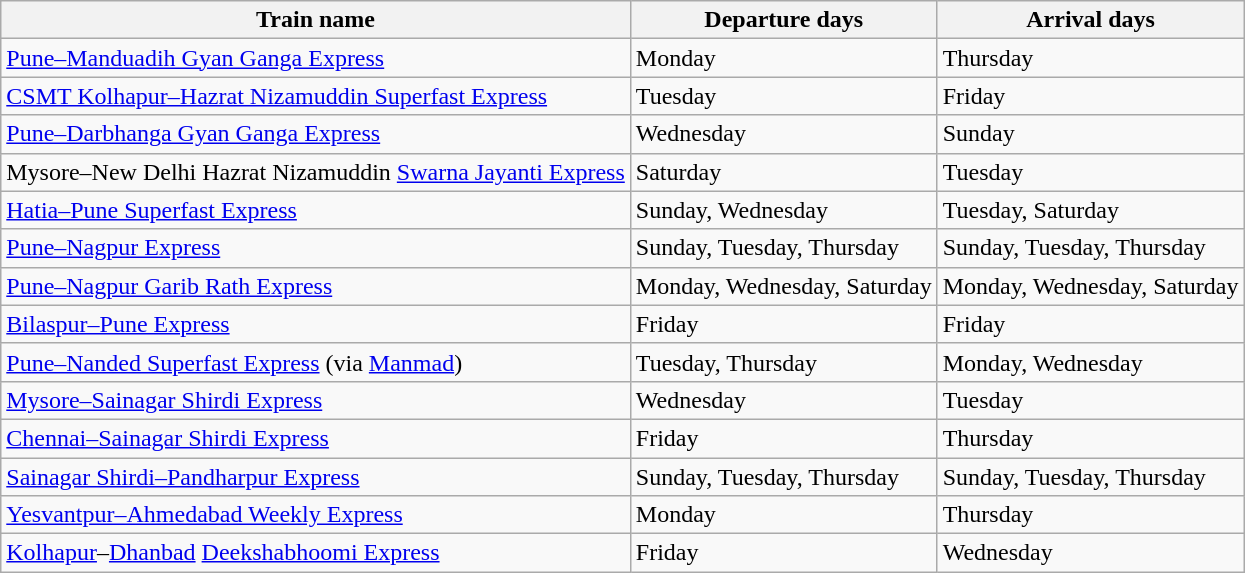<table class="wikitable">
<tr>
<th>Train name</th>
<th>Departure days</th>
<th>Arrival days</th>
</tr>
<tr>
<td><a href='#'>Pune–Manduadih Gyan Ganga Express</a></td>
<td>Monday</td>
<td>Thursday</td>
</tr>
<tr>
<td><a href='#'>CSMT Kolhapur–Hazrat Nizamuddin Superfast Express</a></td>
<td>Tuesday</td>
<td>Friday</td>
</tr>
<tr>
<td><a href='#'>Pune–Darbhanga Gyan Ganga Express</a></td>
<td>Wednesday</td>
<td>Sunday</td>
</tr>
<tr>
<td>Mysore–New Delhi Hazrat Nizamuddin <a href='#'>Swarna Jayanti Express</a></td>
<td>Saturday</td>
<td>Tuesday</td>
</tr>
<tr>
<td><a href='#'>Hatia–Pune Superfast Express</a></td>
<td>Sunday, Wednesday</td>
<td>Tuesday, Saturday</td>
</tr>
<tr>
<td><a href='#'>Pune–Nagpur Express</a></td>
<td>Sunday, Tuesday, Thursday</td>
<td>Sunday, Tuesday, Thursday</td>
</tr>
<tr>
<td><a href='#'>Pune–Nagpur Garib Rath Express</a></td>
<td>Monday, Wednesday, Saturday</td>
<td>Monday, Wednesday, Saturday</td>
</tr>
<tr>
<td><a href='#'>Bilaspur–Pune Express</a></td>
<td>Friday</td>
<td>Friday</td>
</tr>
<tr>
<td><a href='#'>Pune–Nanded Superfast Express</a> (via <a href='#'>Manmad</a>)</td>
<td>Tuesday, Thursday</td>
<td>Monday, Wednesday</td>
</tr>
<tr>
<td><a href='#'>Mysore–Sainagar Shirdi Express</a></td>
<td>Wednesday</td>
<td>Tuesday</td>
</tr>
<tr>
<td><a href='#'>Chennai–Sainagar Shirdi Express</a></td>
<td>Friday</td>
<td>Thursday</td>
</tr>
<tr>
<td><a href='#'>Sainagar Shirdi–Pandharpur Express</a></td>
<td>Sunday, Tuesday, Thursday</td>
<td>Sunday, Tuesday, Thursday</td>
</tr>
<tr>
<td><a href='#'>Yesvantpur–Ahmedabad Weekly Express</a></td>
<td>Monday</td>
<td>Thursday</td>
</tr>
<tr>
<td><a href='#'>Kolhapur</a>–<a href='#'>Dhanbad</a> <a href='#'>Deekshabhoomi Express</a></td>
<td>Friday</td>
<td>Wednesday</td>
</tr>
</table>
